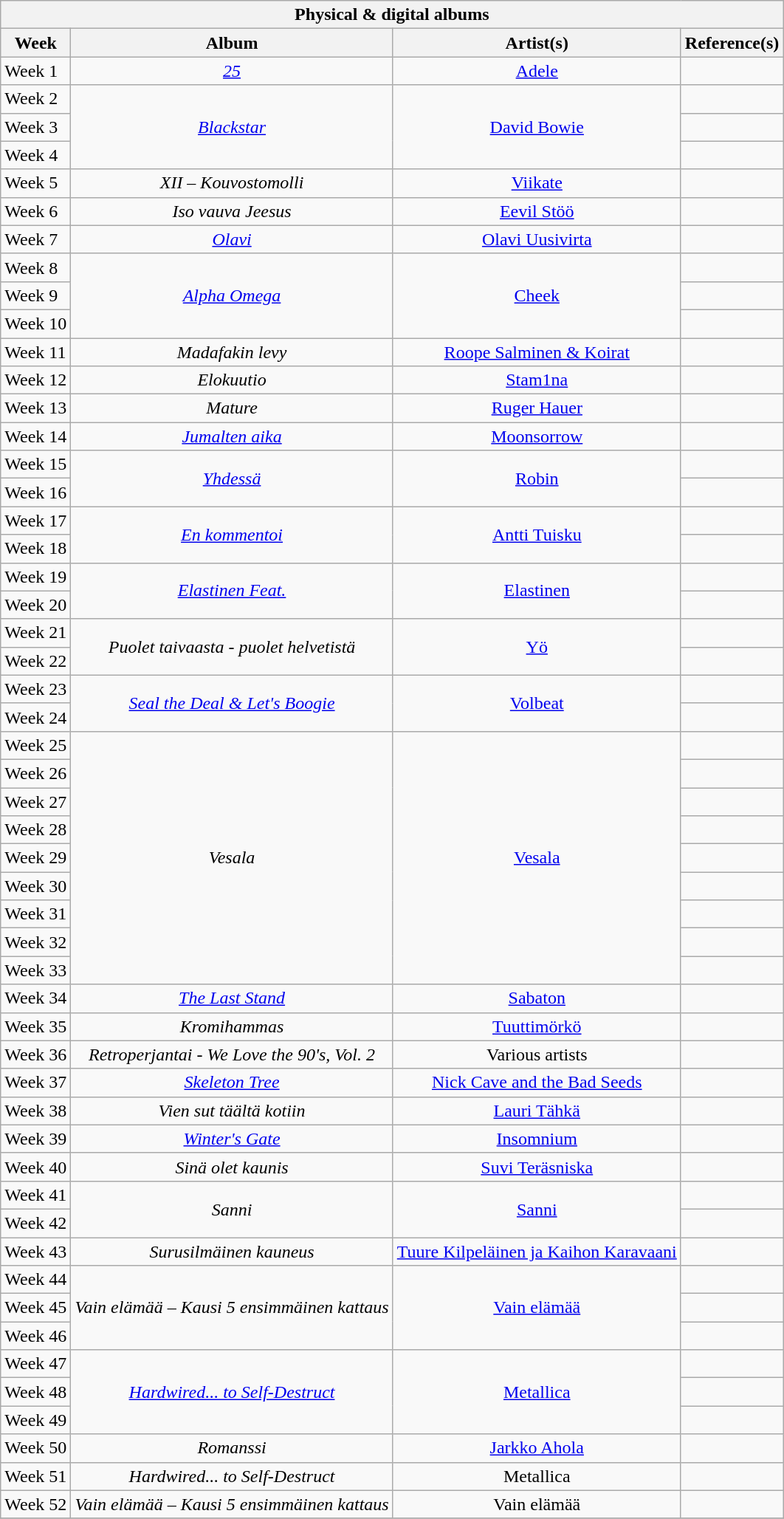<table class="wikitable">
<tr>
<th colspan="4">Physical & digital albums</th>
</tr>
<tr>
<th>Week</th>
<th>Album</th>
<th>Artist(s)</th>
<th>Reference(s)</th>
</tr>
<tr>
<td>Week 1</td>
<td style="text-align: center;"><em><a href='#'>25</a></em></td>
<td style="text-align: center;"><a href='#'>Adele</a></td>
<td style="text-align: center;"></td>
</tr>
<tr>
<td>Week 2</td>
<td style="text-align: center;" rowspan="3"><em><a href='#'>Blackstar</a></em></td>
<td style="text-align: center;" rowspan="3"><a href='#'>David Bowie</a></td>
<td style="text-align: center;"></td>
</tr>
<tr>
<td>Week 3</td>
<td style="text-align: center;"></td>
</tr>
<tr>
<td>Week 4</td>
<td style="text-align: center;"></td>
</tr>
<tr>
<td>Week 5</td>
<td style="text-align: center;"><em>XII – Kouvostomolli</em></td>
<td style="text-align: center;"><a href='#'>Viikate</a></td>
<td style="text-align: center;"></td>
</tr>
<tr>
<td>Week 6</td>
<td style="text-align: center;"><em>Iso vauva Jeesus</em></td>
<td style="text-align: center;"><a href='#'>Eevil Stöö</a></td>
<td style="text-align: center;"></td>
</tr>
<tr>
<td>Week 7</td>
<td style="text-align: center;"><em><a href='#'>Olavi</a></em></td>
<td style="text-align: center;"><a href='#'>Olavi Uusivirta</a></td>
<td style="text-align: center;"></td>
</tr>
<tr>
<td>Week 8</td>
<td style="text-align: center;" rowspan="3"><em><a href='#'>Alpha Omega</a></em></td>
<td style="text-align: center;" rowspan="3"><a href='#'>Cheek</a></td>
<td style="text-align: center;"></td>
</tr>
<tr>
<td>Week 9</td>
<td style="text-align: center;"></td>
</tr>
<tr>
<td>Week 10</td>
<td style="text-align: center;"></td>
</tr>
<tr>
<td>Week 11</td>
<td style="text-align: center;"><em>Madafakin levy</em></td>
<td style="text-align: center;"><a href='#'>Roope Salminen & Koirat</a></td>
<td style="text-align: center;"></td>
</tr>
<tr>
<td>Week 12</td>
<td style="text-align: center;"><em>Elokuutio</em></td>
<td style="text-align: center;"><a href='#'>Stam1na</a></td>
<td style="text-align: center;"></td>
</tr>
<tr>
<td>Week 13</td>
<td style="text-align: center;"><em>Mature</em></td>
<td style="text-align: center;"><a href='#'>Ruger Hauer</a></td>
<td style="text-align: center;"></td>
</tr>
<tr>
<td>Week 14</td>
<td style="text-align: center;"><em><a href='#'>Jumalten aika</a></em></td>
<td style="text-align: center;"><a href='#'>Moonsorrow</a></td>
<td style="text-align: center;"></td>
</tr>
<tr>
<td>Week 15</td>
<td style="text-align: center;" rowspan="2"><em><a href='#'>Yhdessä</a></em></td>
<td style="text-align: center;" rowspan="2"><a href='#'>Robin</a></td>
<td style="text-align: center;"></td>
</tr>
<tr>
<td>Week 16</td>
<td style="text-align: center;"></td>
</tr>
<tr>
<td>Week 17</td>
<td style="text-align: center;" rowspan="2"><em><a href='#'>En kommentoi</a></em></td>
<td style="text-align: center;" rowspan="2"><a href='#'>Antti Tuisku</a></td>
<td style="text-align: center;"></td>
</tr>
<tr>
<td>Week 18</td>
<td style="text-align: center;"></td>
</tr>
<tr>
<td>Week 19</td>
<td style="text-align: center;" rowspan="2"><em><a href='#'>Elastinen Feat.</a></em></td>
<td style="text-align: center;" rowspan="2"><a href='#'>Elastinen</a></td>
<td style="text-align: center;"></td>
</tr>
<tr>
<td>Week 20</td>
<td style="text-align: center;"></td>
</tr>
<tr>
<td>Week 21</td>
<td style="text-align: center;" rowspan="2"><em>Puolet taivaasta - puolet helvetistä</em></td>
<td style="text-align: center;" rowspan="2"><a href='#'>Yö</a></td>
<td style="text-align: center;"></td>
</tr>
<tr>
<td>Week 22</td>
<td style="text-align: center;"></td>
</tr>
<tr>
<td>Week 23</td>
<td style="text-align: center;" rowspan="2"><em><a href='#'>Seal the Deal & Let's Boogie</a></em></td>
<td style="text-align: center;" rowspan="2"><a href='#'>Volbeat</a></td>
<td style="text-align: center;"></td>
</tr>
<tr>
<td>Week 24</td>
<td style="text-align: center;"></td>
</tr>
<tr>
<td>Week 25</td>
<td style="text-align: center;" rowspan="9"><em>Vesala</em></td>
<td style="text-align: center;" rowspan="9"><a href='#'>Vesala</a></td>
<td style="text-align: center;"></td>
</tr>
<tr>
<td>Week 26</td>
<td style="text-align: center;"></td>
</tr>
<tr>
<td>Week 27</td>
<td style="text-align: center;"></td>
</tr>
<tr>
<td>Week 28</td>
<td style="text-align: center;"></td>
</tr>
<tr>
<td>Week 29</td>
<td style="text-align: center;"></td>
</tr>
<tr>
<td>Week 30</td>
<td style="text-align: center;"></td>
</tr>
<tr>
<td>Week 31</td>
<td style="text-align: center;"></td>
</tr>
<tr>
<td>Week 32</td>
<td style="text-align: center;"></td>
</tr>
<tr>
<td>Week 33</td>
<td style="text-align: center;"></td>
</tr>
<tr>
<td>Week 34</td>
<td style="text-align: center;"><em><a href='#'>The Last Stand</a></em></td>
<td style="text-align: center;"><a href='#'>Sabaton</a></td>
<td style="text-align: center;"></td>
</tr>
<tr>
<td>Week 35</td>
<td style="text-align: center;"><em>Kromihammas</em></td>
<td style="text-align: center;"><a href='#'>Tuuttimörkö</a></td>
<td style="text-align: center;"></td>
</tr>
<tr>
<td>Week 36</td>
<td style="text-align: center;"><em>Retroperjantai - We Love the 90's, Vol. 2</em></td>
<td style="text-align: center;">Various artists</td>
<td style="text-align: center;"></td>
</tr>
<tr>
<td>Week 37</td>
<td style="text-align: center;"><em><a href='#'>Skeleton Tree</a></em></td>
<td style="text-align: center;"><a href='#'>Nick Cave and the Bad Seeds</a></td>
<td style="text-align: center;"></td>
</tr>
<tr>
<td>Week 38</td>
<td style="text-align: center;"><em>Vien sut täältä kotiin</em></td>
<td style="text-align: center;"><a href='#'>Lauri Tähkä</a></td>
<td style="text-align: center;"></td>
</tr>
<tr>
<td>Week 39</td>
<td style="text-align: center;"><em><a href='#'>Winter's Gate</a></em></td>
<td style="text-align: center;"><a href='#'>Insomnium</a></td>
<td style="text-align: center;"></td>
</tr>
<tr>
<td>Week 40</td>
<td style="text-align: center;"><em>Sinä olet kaunis</em></td>
<td style="text-align: center;"><a href='#'>Suvi Teräsniska</a></td>
<td style="text-align: center;"></td>
</tr>
<tr>
<td>Week 41</td>
<td style="text-align: center;" rowspan="2"><em>Sanni</em></td>
<td style="text-align: center;" rowspan="2"><a href='#'>Sanni</a></td>
<td style="text-align: center;"></td>
</tr>
<tr>
<td>Week 42</td>
<td style="text-align: center;"></td>
</tr>
<tr>
<td>Week 43</td>
<td style="text-align: center;"><em>Surusilmäinen kauneus</em></td>
<td style="text-align: center;"><a href='#'>Tuure Kilpeläinen ja Kaihon Karavaani</a></td>
<td style="text-align: center;"></td>
</tr>
<tr>
<td>Week 44</td>
<td style="text-align: center;" rowspan="3"><em>Vain elämää – Kausi 5 ensimmäinen kattaus</em></td>
<td style="text-align: center;" rowspan="3"><a href='#'>Vain elämää</a></td>
<td style="text-align: center;"></td>
</tr>
<tr>
<td>Week 45</td>
<td style="text-align: center;"></td>
</tr>
<tr>
<td>Week 46</td>
<td style="text-align: center;"></td>
</tr>
<tr>
<td>Week 47</td>
<td style="text-align: center;" rowspan="3"><em><a href='#'>Hardwired... to Self-Destruct</a></em></td>
<td style="text-align: center;" rowspan="3"><a href='#'>Metallica</a></td>
<td style="text-align: center;"></td>
</tr>
<tr>
<td>Week 48</td>
<td style="text-align: center;"></td>
</tr>
<tr>
<td>Week 49</td>
<td style="text-align: center;"></td>
</tr>
<tr>
<td>Week 50</td>
<td style="text-align: center;"><em>Romanssi</em></td>
<td style="text-align: center;"><a href='#'>Jarkko Ahola</a></td>
<td style="text-align: center;"></td>
</tr>
<tr>
<td>Week 51</td>
<td style="text-align: center;"><em>Hardwired... to Self-Destruct</em></td>
<td style="text-align: center;">Metallica</td>
<td style="text-align: center;"></td>
</tr>
<tr>
<td>Week 52</td>
<td style="text-align: center;"><em>Vain elämää – Kausi 5 ensimmäinen kattaus</em></td>
<td style="text-align: center;">Vain elämää</td>
<td style="text-align: center;"></td>
</tr>
<tr>
</tr>
</table>
